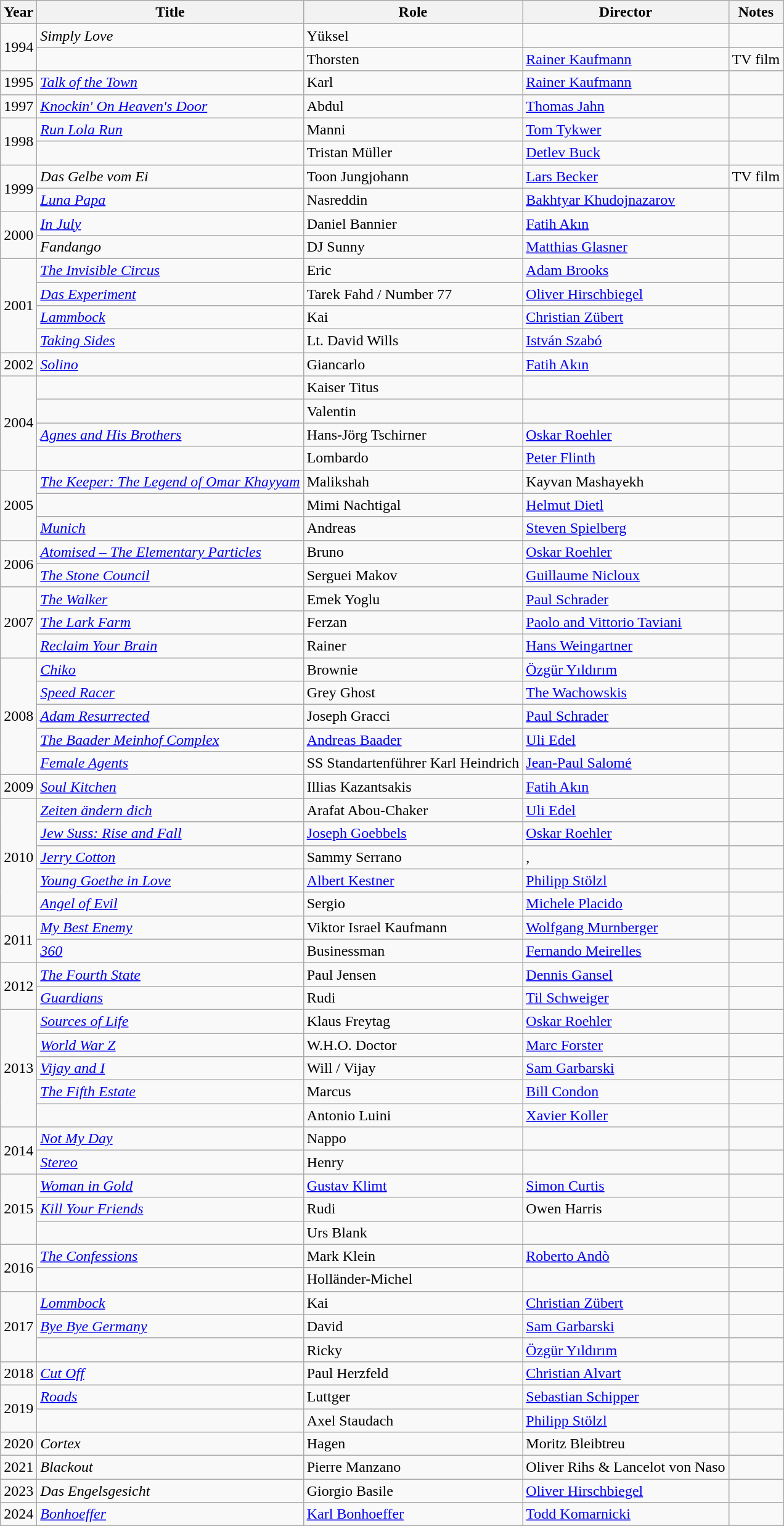<table class="wikitable sortable">
<tr>
<th>Year</th>
<th>Title</th>
<th>Role</th>
<th>Director</th>
<th>Notes</th>
</tr>
<tr>
<td rowspan="2">1994</td>
<td><em>Simply Love</em></td>
<td>Yüksel</td>
<td></td>
<td></td>
</tr>
<tr>
<td><em></em></td>
<td>Thorsten</td>
<td><a href='#'>Rainer Kaufmann</a></td>
<td>TV film</td>
</tr>
<tr>
<td>1995</td>
<td><em><a href='#'>Talk of the Town</a></em></td>
<td>Karl</td>
<td><a href='#'>Rainer Kaufmann</a></td>
<td></td>
</tr>
<tr>
<td>1997</td>
<td><em><a href='#'>Knockin' On Heaven's Door</a></em></td>
<td>Abdul</td>
<td><a href='#'>Thomas Jahn</a></td>
<td></td>
</tr>
<tr>
<td rowspan="2">1998</td>
<td><em><a href='#'>Run Lola Run</a></em></td>
<td>Manni</td>
<td><a href='#'>Tom Tykwer</a></td>
<td></td>
</tr>
<tr>
<td><em></em></td>
<td>Tristan Müller</td>
<td><a href='#'>Detlev Buck</a></td>
<td></td>
</tr>
<tr>
<td rowspan="2">1999</td>
<td><em>Das Gelbe vom Ei</em></td>
<td>Toon Jungjohann</td>
<td><a href='#'>Lars Becker</a></td>
<td>TV film</td>
</tr>
<tr>
<td><em><a href='#'>Luna Papa</a></em></td>
<td>Nasreddin</td>
<td><a href='#'>Bakhtyar Khudojnazarov</a></td>
<td></td>
</tr>
<tr>
<td rowspan="2">2000</td>
<td><em><a href='#'>In July</a></em></td>
<td>Daniel Bannier</td>
<td><a href='#'>Fatih Akın</a></td>
<td></td>
</tr>
<tr>
<td><em>Fandango</em></td>
<td>DJ Sunny</td>
<td><a href='#'>Matthias Glasner</a></td>
<td></td>
</tr>
<tr>
<td rowspan="4">2001</td>
<td><em><a href='#'>The Invisible Circus</a></em></td>
<td>Eric</td>
<td><a href='#'>Adam Brooks</a></td>
<td></td>
</tr>
<tr>
<td><em><a href='#'>Das Experiment</a></em></td>
<td>Tarek Fahd / Number 77</td>
<td><a href='#'>Oliver Hirschbiegel</a></td>
<td></td>
</tr>
<tr>
<td><em><a href='#'>Lammbock</a></em></td>
<td>Kai</td>
<td><a href='#'>Christian Zübert</a></td>
<td></td>
</tr>
<tr>
<td><em><a href='#'>Taking Sides</a></em></td>
<td>Lt. David Wills</td>
<td><a href='#'>István Szabó</a></td>
<td></td>
</tr>
<tr>
<td>2002</td>
<td><em><a href='#'>Solino</a></em></td>
<td>Giancarlo</td>
<td><a href='#'>Fatih Akın</a></td>
<td></td>
</tr>
<tr>
<td rowspan="4">2004</td>
<td><em></em></td>
<td>Kaiser Titus</td>
<td></td>
<td></td>
</tr>
<tr>
<td><em></em></td>
<td>Valentin</td>
<td></td>
<td></td>
</tr>
<tr>
<td><em><a href='#'>Agnes and His Brothers</a></em></td>
<td>Hans-Jörg Tschirner</td>
<td><a href='#'>Oskar Roehler</a></td>
<td></td>
</tr>
<tr>
<td><em></em></td>
<td>Lombardo</td>
<td><a href='#'>Peter Flinth</a></td>
<td></td>
</tr>
<tr>
<td rowspan="3">2005</td>
<td><em><a href='#'>The Keeper: The Legend of Omar Khayyam</a></em></td>
<td>Malikshah</td>
<td>Kayvan Mashayekh</td>
<td></td>
</tr>
<tr>
<td><em></em></td>
<td>Mimi Nachtigal</td>
<td><a href='#'>Helmut Dietl</a></td>
<td></td>
</tr>
<tr>
<td><em><a href='#'>Munich</a></em></td>
<td>Andreas</td>
<td><a href='#'>Steven Spielberg</a></td>
<td></td>
</tr>
<tr>
<td rowspan="2">2006</td>
<td><em><a href='#'>Atomised – The Elementary Particles</a></em></td>
<td>Bruno</td>
<td><a href='#'>Oskar Roehler</a></td>
<td></td>
</tr>
<tr>
<td><em><a href='#'>The Stone Council</a></em></td>
<td>Serguei Makov</td>
<td><a href='#'>Guillaume Nicloux</a></td>
<td></td>
</tr>
<tr>
<td rowspan="3">2007</td>
<td><em><a href='#'>The Walker</a></em></td>
<td>Emek Yoglu</td>
<td><a href='#'>Paul Schrader</a></td>
<td></td>
</tr>
<tr>
<td><em><a href='#'>The Lark Farm</a></em></td>
<td>Ferzan</td>
<td><a href='#'>Paolo and Vittorio Taviani</a></td>
<td></td>
</tr>
<tr>
<td><em><a href='#'>Reclaim Your Brain</a></em></td>
<td>Rainer</td>
<td><a href='#'>Hans Weingartner</a></td>
<td></td>
</tr>
<tr>
<td rowspan="5">2008</td>
<td><em><a href='#'>Chiko</a></em></td>
<td>Brownie</td>
<td><a href='#'>Özgür Yıldırım</a></td>
<td></td>
</tr>
<tr>
<td><em><a href='#'>Speed Racer</a></em></td>
<td>Grey Ghost</td>
<td><a href='#'>The Wachowskis</a></td>
<td></td>
</tr>
<tr>
<td><em><a href='#'>Adam Resurrected</a></em></td>
<td>Joseph Gracci</td>
<td><a href='#'>Paul Schrader</a></td>
<td></td>
</tr>
<tr>
<td><em><a href='#'>The Baader Meinhof Complex</a></em></td>
<td><a href='#'>Andreas Baader</a></td>
<td><a href='#'>Uli Edel</a></td>
<td></td>
</tr>
<tr>
<td><em><a href='#'>Female Agents</a></em></td>
<td>SS Standartenführer Karl Heindrich</td>
<td><a href='#'>Jean-Paul Salomé</a></td>
<td></td>
</tr>
<tr>
<td rowspan="1">2009</td>
<td><em><a href='#'>Soul Kitchen</a></em></td>
<td>Illias Kazantsakis</td>
<td><a href='#'>Fatih Akın</a></td>
<td></td>
</tr>
<tr>
<td rowspan="5">2010</td>
<td><em><a href='#'>Zeiten ändern dich</a></em></td>
<td>Arafat Abou-Chaker</td>
<td><a href='#'>Uli Edel</a></td>
<td></td>
</tr>
<tr>
<td><em><a href='#'>Jew Suss: Rise and Fall</a></em></td>
<td><a href='#'>Joseph Goebbels</a></td>
<td><a href='#'>Oskar Roehler</a></td>
<td></td>
</tr>
<tr>
<td><em><a href='#'>Jerry Cotton</a></em></td>
<td>Sammy Serrano</td>
<td>, </td>
<td></td>
</tr>
<tr>
<td><em><a href='#'>Young Goethe in Love</a></em></td>
<td><a href='#'>Albert Kestner</a></td>
<td><a href='#'>Philipp Stölzl</a></td>
<td></td>
</tr>
<tr>
<td><em><a href='#'>Angel of Evil</a></em></td>
<td>Sergio</td>
<td><a href='#'>Michele Placido</a></td>
<td></td>
</tr>
<tr>
<td rowspan="2">2011</td>
<td><em><a href='#'>My Best Enemy</a></em></td>
<td>Viktor Israel Kaufmann</td>
<td><a href='#'>Wolfgang Murnberger</a></td>
<td></td>
</tr>
<tr>
<td><em><a href='#'>360</a></em></td>
<td>Businessman</td>
<td><a href='#'>Fernando Meirelles</a></td>
<td></td>
</tr>
<tr>
<td rowspan="2">2012</td>
<td><em><a href='#'>The Fourth State</a></em></td>
<td>Paul Jensen</td>
<td><a href='#'>Dennis Gansel</a></td>
<td></td>
</tr>
<tr>
<td><em><a href='#'>Guardians</a></em></td>
<td>Rudi</td>
<td><a href='#'>Til Schweiger</a></td>
<td></td>
</tr>
<tr>
<td rowspan="5">2013</td>
<td><em><a href='#'>Sources of Life</a></em></td>
<td>Klaus Freytag</td>
<td><a href='#'>Oskar Roehler</a></td>
<td></td>
</tr>
<tr>
<td><em><a href='#'>World War Z</a></em></td>
<td>W.H.O. Doctor</td>
<td><a href='#'>Marc Forster</a></td>
<td></td>
</tr>
<tr>
<td><em><a href='#'>Vijay and I</a></em></td>
<td>Will / Vijay</td>
<td><a href='#'>Sam Garbarski</a></td>
<td></td>
</tr>
<tr>
<td><em><a href='#'>The Fifth Estate</a></em></td>
<td>Marcus</td>
<td><a href='#'>Bill Condon</a></td>
<td></td>
</tr>
<tr>
<td><em></em></td>
<td>Antonio Luini</td>
<td><a href='#'>Xavier Koller</a></td>
<td></td>
</tr>
<tr>
<td rowspan="2">2014</td>
<td><em><a href='#'>Not My Day</a></em></td>
<td>Nappo</td>
<td></td>
<td></td>
</tr>
<tr>
<td><em><a href='#'>Stereo</a></em></td>
<td>Henry</td>
<td></td>
<td></td>
</tr>
<tr>
<td rowspan="3">2015</td>
<td><em><a href='#'>Woman in Gold</a></em></td>
<td><a href='#'>Gustav Klimt</a></td>
<td><a href='#'>Simon Curtis</a></td>
<td></td>
</tr>
<tr>
<td><em><a href='#'>Kill Your Friends</a></em></td>
<td>Rudi</td>
<td>Owen Harris</td>
<td></td>
</tr>
<tr>
<td><em></em></td>
<td>Urs Blank</td>
<td></td>
<td></td>
</tr>
<tr>
<td rowspan="2">2016</td>
<td><em><a href='#'>The Confessions</a></em></td>
<td>Mark Klein</td>
<td><a href='#'>Roberto Andò</a></td>
<td></td>
</tr>
<tr>
<td><em></em></td>
<td>Holländer-Michel</td>
<td></td>
<td></td>
</tr>
<tr>
<td rowspan="3">2017</td>
<td><em><a href='#'>Lommbock</a></em></td>
<td>Kai</td>
<td><a href='#'>Christian Zübert</a></td>
<td></td>
</tr>
<tr>
<td><em><a href='#'>Bye Bye Germany</a></em></td>
<td>David</td>
<td><a href='#'>Sam Garbarski</a></td>
<td></td>
</tr>
<tr>
<td><em></em></td>
<td>Ricky</td>
<td><a href='#'>Özgür Yıldırım</a></td>
<td></td>
</tr>
<tr>
<td>2018</td>
<td><em><a href='#'>Cut Off</a></em></td>
<td>Paul Herzfeld</td>
<td><a href='#'>Christian Alvart</a></td>
<td></td>
</tr>
<tr>
<td rowspan="2">2019</td>
<td><em><a href='#'>Roads</a></em></td>
<td>Luttger</td>
<td><a href='#'>Sebastian Schipper</a></td>
<td></td>
</tr>
<tr>
<td><em></em></td>
<td>Axel Staudach</td>
<td><a href='#'>Philipp Stölzl</a></td>
<td></td>
</tr>
<tr>
<td>2020</td>
<td><em>Cortex</em></td>
<td>Hagen</td>
<td>Moritz Bleibtreu</td>
<td></td>
</tr>
<tr>
<td>2021</td>
<td><em>Blackout</em></td>
<td>Pierre Manzano</td>
<td>Oliver Rihs & Lancelot von Naso</td>
<td></td>
</tr>
<tr>
<td>2023</td>
<td><em>Das Engelsgesicht</em></td>
<td>Giorgio Basile</td>
<td><a href='#'>Oliver Hirschbiegel</a></td>
<td></td>
</tr>
<tr>
<td>2024</td>
<td><em><a href='#'>Bonhoeffer</a></em></td>
<td><a href='#'>Karl Bonhoeffer</a></td>
<td><a href='#'>Todd Komarnicki</a></td>
<td></td>
</tr>
</table>
